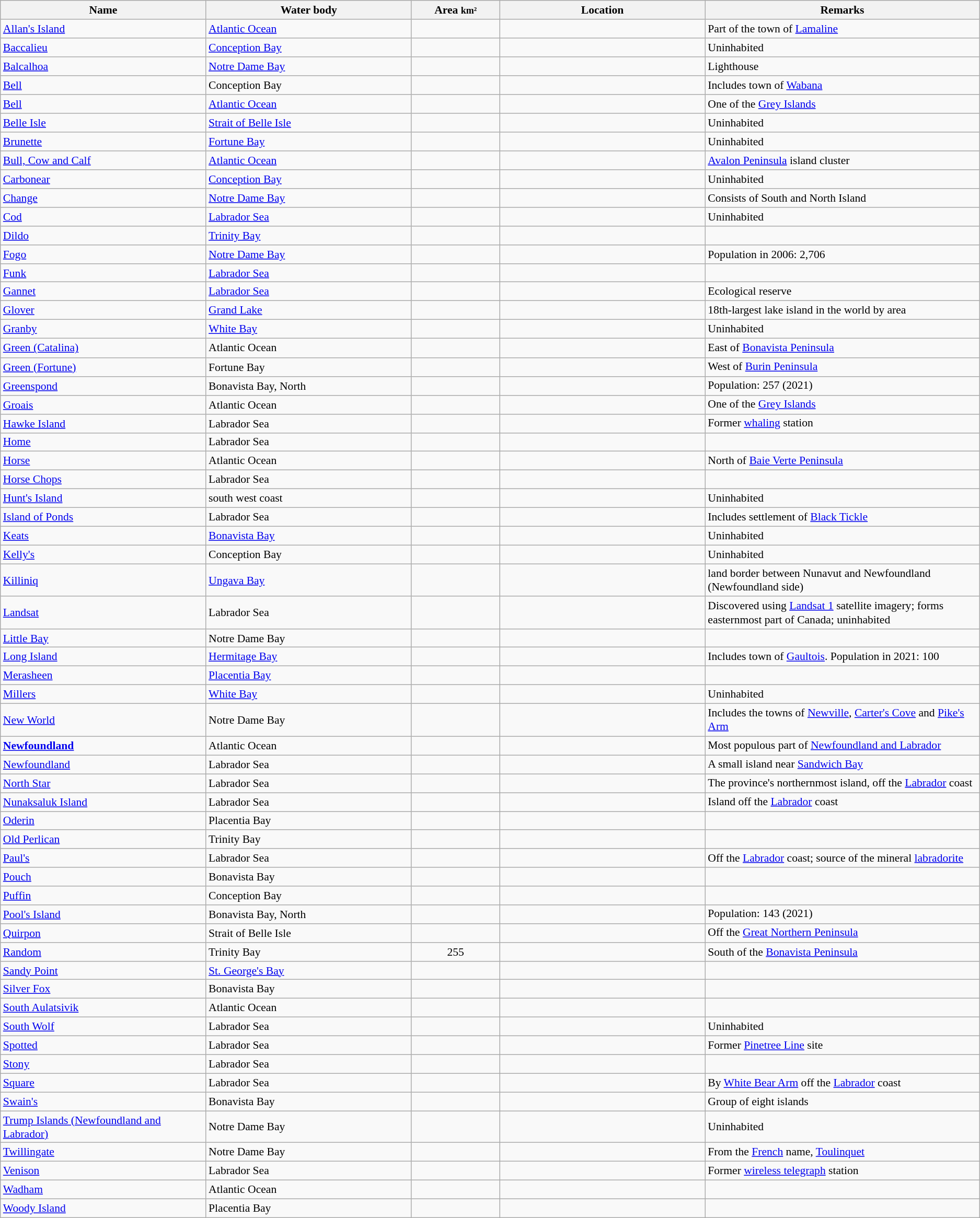<table class="wikitable sortable" style="font-size:90%;">
<tr>
<th style="width:21%;">Name</th>
<th style="width:21%;">Water body</th>
<th style="width:9%;">Area <small>km²</small></th>
<th>Location</th>
<th style="width:28%;">Remarks</th>
</tr>
<tr>
<td><a href='#'>Allan's Island</a></td>
<td><a href='#'>Atlantic Ocean</a></td>
<td></td>
<td style="white-space:nowrap;"></td>
<td style="line-height:1.2em;">Part of the town of <a href='#'>Lamaline</a></td>
</tr>
<tr>
<td><a href='#'>Baccalieu</a></td>
<td><a href='#'>Conception Bay</a></td>
<td style="text-align:center;"></td>
<td style="white-space:nowrap;"></td>
<td style="line-height:1.2em;">Uninhabited</td>
</tr>
<tr>
<td><a href='#'>Balcalhoa</a></td>
<td><a href='#'>Notre Dame Bay</a></td>
<td style="text-align:center;"></td>
<td style="white-space:nowrap;"></td>
<td style="line-height:1.2em;">Lighthouse</td>
</tr>
<tr>
<td><a href='#'>Bell</a></td>
<td>Conception Bay</td>
<td style="text-align:center;"></td>
<td style="white-space:nowrap;"></td>
<td style="line-height:1.2em;">Includes town of <a href='#'>Wabana</a></td>
</tr>
<tr>
<td><a href='#'>Bell</a></td>
<td><a href='#'>Atlantic Ocean</a></td>
<td style="text-align:center;"></td>
<td style="white-space:nowrap;"></td>
<td style="line-height:1.2em;">One of the <a href='#'>Grey Islands</a></td>
</tr>
<tr>
<td><a href='#'>Belle Isle</a></td>
<td><a href='#'>Strait of Belle Isle</a></td>
<td style="text-align:center;"></td>
<td style="white-space:nowrap;"></td>
<td style="line-height:1.2em;">Uninhabited</td>
</tr>
<tr>
<td><a href='#'>Brunette</a></td>
<td><a href='#'>Fortune Bay</a></td>
<td style="text-align:center;"></td>
<td style="white-space:nowrap;"></td>
<td style="line-height:1.2em;">Uninhabited</td>
</tr>
<tr>
<td><a href='#'>Bull, Cow and Calf</a></td>
<td><a href='#'>Atlantic Ocean</a></td>
<td style="text-align:center;"></td>
<td style="white-space:nowrap;"></td>
<td style="line-height:1.2em;"><a href='#'>Avalon Peninsula</a> island cluster</td>
</tr>
<tr>
<td><a href='#'>Carbonear</a></td>
<td><a href='#'>Conception Bay</a></td>
<td style="text-align:center;"></td>
<td style="white-space:nowrap;"></td>
<td style="line-height:1.2em;">Uninhabited</td>
</tr>
<tr>
<td><a href='#'>Change</a></td>
<td><a href='#'>Notre Dame Bay</a></td>
<td style="text-align:center;"></td>
<td style="white-space:nowrap;"></td>
<td style="line-height:1.2em;">Consists of South and North Island</td>
</tr>
<tr>
<td><a href='#'>Cod</a></td>
<td><a href='#'>Labrador Sea</a></td>
<td style="text-align:center;"></td>
<td style="white-space:nowrap;"></td>
<td style="line-height:1.2em;">Uninhabited</td>
</tr>
<tr>
<td><a href='#'>Dildo</a></td>
<td><a href='#'>Trinity Bay</a></td>
<td style="text-align:center;"></td>
<td style="white-space:nowrap;"></td>
<td style="line-height:1.2em;"></td>
</tr>
<tr>
<td><a href='#'>Fogo</a></td>
<td><a href='#'>Notre Dame Bay</a></td>
<td style="text-align:center;"></td>
<td style="white-space:nowrap;"></td>
<td style="line-height:1.2em;">Population in 2006: 2,706</td>
</tr>
<tr>
<td><a href='#'>Funk</a></td>
<td><a href='#'>Labrador Sea</a></td>
<td style="text-align:center;"></td>
<td style="white-space:nowrap;"></td>
<td style="line-height:1.2em;"></td>
</tr>
<tr>
<td><a href='#'>Gannet</a></td>
<td><a href='#'>Labrador Sea</a></td>
<td style="text-align:center;"></td>
<td style="white-space:nowrap;"></td>
<td style="line-height:1.2em;">Ecological reserve</td>
</tr>
<tr>
<td><a href='#'>Glover</a></td>
<td><a href='#'>Grand Lake</a></td>
<td style="text-align:center;"></td>
<td style="white-space:nowrap;"></td>
<td style="line-height:1.2em;">18th-largest lake island in the world by area</td>
</tr>
<tr>
<td><a href='#'>Granby</a></td>
<td><a href='#'>White Bay</a></td>
<td style="text-align:center;"></td>
<td style="white-space:nowrap;"></td>
<td style="line-height:1.2em;">Uninhabited</td>
</tr>
<tr>
<td><a href='#'>Green (Catalina)</a></td>
<td>Atlantic Ocean</td>
<td style="text-align:center;"></td>
<td style="white-space:nowrap;"></td>
<td style="line-height:1.2em;">East of <a href='#'>Bonavista Peninsula</a></td>
</tr>
<tr>
<td><a href='#'>Green (Fortune)</a></td>
<td>Fortune Bay</td>
<td style="text-align:center;"></td>
<td style="white-space:nowrap;"></td>
<td style="line-height:1.2em;">West of <a href='#'>Burin Peninsula</a></td>
</tr>
<tr>
<td><a href='#'>Greenspond</a></td>
<td>Bonavista Bay, North</td>
<td style="text-align:center;"></td>
<td style="white-space:nowrap;"></td>
<td style="line-height:1.2em;">Population: 257 (2021)</td>
</tr>
<tr>
<td><a href='#'>Groais</a></td>
<td>Atlantic Ocean</td>
<td style="text-align:center;"></td>
<td style="white-space:nowrap;"></td>
<td style="line-height:1.2em;">One of the <a href='#'>Grey Islands</a></td>
</tr>
<tr>
<td><a href='#'>Hawke Island</a></td>
<td>Labrador Sea</td>
<td style="text-align:center;"></td>
<td style="white-space:nowrap;"></td>
<td style="line-height:1.2em;">Former <a href='#'>whaling</a> station</td>
</tr>
<tr>
<td><a href='#'>Home</a></td>
<td>Labrador Sea</td>
<td style="text-align:center;"></td>
<td style="white-space:nowrap;"></td>
<td style="line-height:1.2em;"></td>
</tr>
<tr>
<td><a href='#'>Horse</a></td>
<td>Atlantic Ocean</td>
<td style="text-align:center;"></td>
<td style="white-space:nowrap;"></td>
<td style="line-height:1.2em;">North of <a href='#'>Baie Verte Peninsula</a></td>
</tr>
<tr>
<td><a href='#'>Horse Chops</a></td>
<td>Labrador Sea</td>
<td style="text-align:center;"></td>
<td style="white-space:nowrap;"></td>
<td style="line-height:1.2em;"></td>
</tr>
<tr>
<td><a href='#'>Hunt's Island</a></td>
<td>south west coast</td>
<td style="text-align:center;"></td>
<td style="white-space:nowrap;"></td>
<td style="line-height:1.2em;">Uninhabited</td>
</tr>
<tr>
<td><a href='#'>Island of Ponds</a></td>
<td>Labrador Sea</td>
<td style="text-align:center;"></td>
<td style="white-space:nowrap;"></td>
<td style="line-height:1.2em;">Includes settlement of <a href='#'>Black Tickle</a></td>
</tr>
<tr>
<td><a href='#'>Keats</a></td>
<td><a href='#'>Bonavista Bay</a></td>
<td style="text-align:center;"></td>
<td style="white-space:nowrap;"></td>
<td style="line-height:1.2em;">Uninhabited</td>
</tr>
<tr>
<td><a href='#'>Kelly's</a></td>
<td>Conception Bay</td>
<td style="text-align:center;"></td>
<td style="white-space:nowrap;"></td>
<td style="line-height:1.2em;">Uninhabited</td>
</tr>
<tr>
<td><a href='#'>Killiniq</a></td>
<td><a href='#'>Ungava Bay</a></td>
<td style="text-align:center;"></td>
<td style="white-space:nowrap;"></td>
<td style="line-height:1.2em;">land border between Nunavut and Newfoundland (Newfoundland side)</td>
</tr>
<tr>
<td><a href='#'>Landsat</a></td>
<td>Labrador Sea</td>
<td style="text-align:center;"></td>
<td style="white-space:nowrap;"> </td>
<td style="line-height:1.2em;">Discovered using <a href='#'>Landsat 1</a> satellite imagery; forms easternmost part of Canada; uninhabited</td>
</tr>
<tr>
<td><a href='#'>Little Bay</a></td>
<td>Notre Dame Bay</td>
<td style="text-align:center;"></td>
<td style="white-space:nowrap;"></td>
<td style="line-height:1.2em;"></td>
</tr>
<tr>
<td><a href='#'>Long Island</a></td>
<td><a href='#'>Hermitage Bay</a></td>
<td style="text-align:center;"></td>
<td style="white-space:nowrap;"></td>
<td style="line-height:1.2em;">Includes town of <a href='#'>Gaultois</a>. Population in 2021: 100</td>
</tr>
<tr>
<td><a href='#'>Merasheen</a></td>
<td><a href='#'>Placentia Bay</a></td>
<td style="text-align:center;"></td>
<td style="white-space:nowrap;"></td>
<td style="line-height:1.2em;"></td>
</tr>
<tr>
<td><a href='#'>Millers</a></td>
<td><a href='#'>White Bay</a></td>
<td style="text-align:center;"></td>
<td style="white-space:nowrap;"></td>
<td style="line-height:1.2em;">Uninhabited</td>
</tr>
<tr>
<td><a href='#'>New World</a></td>
<td>Notre Dame Bay</td>
<td style="text-align:center;"></td>
<td style="white-space:nowrap;"></td>
<td style="line-height:1.2em;">Includes the towns of <a href='#'>Newville</a>, <a href='#'>Carter's Cove</a> and <a href='#'>Pike's Arm</a></td>
</tr>
<tr>
<td><strong><a href='#'>Newfoundland</a></strong></td>
<td>Atlantic Ocean</td>
<td style="text-align:center;"></td>
<td style="white-space:nowrap;"></td>
<td style="line-height:1.2em;">Most populous part of <a href='#'>Newfoundland and Labrador</a></td>
</tr>
<tr>
<td><a href='#'>Newfoundland</a></td>
<td>Labrador Sea</td>
<td style="text-align:center;"></td>
<td style="white-space:nowrap;"></td>
<td style="line-height:1.2em;">A small island near <a href='#'>Sandwich Bay</a></td>
</tr>
<tr>
<td><a href='#'>North Star</a></td>
<td>Labrador Sea</td>
<td style="text-align:center;"></td>
<td style="white-space:nowrap;"></td>
<td style="line-height:1.2em;">The province's northernmost island, off the <a href='#'>Labrador</a> coast</td>
</tr>
<tr>
<td><a href='#'>Nunaksaluk Island</a></td>
<td>Labrador Sea</td>
<td style="text-align:center;"></td>
<td style="white-space:nowrap;"></td>
<td style="line-height:1.2em;">Island off the <a href='#'>Labrador</a> coast</td>
</tr>
<tr>
<td><a href='#'>Oderin</a></td>
<td>Placentia Bay</td>
<td style="text-align:center;"></td>
<td style="white-space:nowrap;"></td>
<td style="line-height:1.2em;"></td>
</tr>
<tr>
<td><a href='#'>Old Perlican</a></td>
<td>Trinity Bay</td>
<td style="text-align:center;"></td>
<td style="white-space:nowrap;"></td>
<td style="line-height:1.2em;"></td>
</tr>
<tr>
<td><a href='#'>Paul's</a></td>
<td>Labrador Sea</td>
<td style="text-align:center;"></td>
<td style="white-space:nowrap;"></td>
<td style="line-height:1.2em;">Off the <a href='#'>Labrador</a> coast; source of the mineral <a href='#'>labradorite</a></td>
</tr>
<tr>
<td><a href='#'>Pouch</a></td>
<td>Bonavista Bay</td>
<td style="text-align:center;"></td>
<td style="white-space:nowrap;"></td>
<td style="line-height:1.2em;"></td>
</tr>
<tr>
<td><a href='#'>Puffin</a></td>
<td>Conception Bay</td>
<td style="text-align:center;"></td>
<td style="white-space:nowrap;"></td>
<td style="line-height:1.2em;"></td>
</tr>
<tr>
<td><a href='#'>Pool's Island</a></td>
<td>Bonavista Bay, North</td>
<td style="text-align:center;"></td>
<td style="white-space:nowrap;"></td>
<td style="line-height:1.2em;">Population: 143 (2021)</td>
</tr>
<tr>
<td><a href='#'>Quirpon</a></td>
<td>Strait of Belle Isle</td>
<td style="text-align:center;"></td>
<td style="white-space:nowrap;"></td>
<td style="line-height:1.2em;">Off the <a href='#'>Great Northern Peninsula</a></td>
</tr>
<tr>
<td><a href='#'>Random</a></td>
<td>Trinity Bay</td>
<td style="text-align:center;">255</td>
<td style="white-space:nowrap;"></td>
<td style="line-height:1.2em;">South of the <a href='#'>Bonavista Peninsula</a></td>
</tr>
<tr>
<td><a href='#'>Sandy Point</a></td>
<td><a href='#'>St. George's Bay</a></td>
<td style="text-align:center;"></td>
<td style="white-space:nowrap;"></td>
<td style="line-height:1.2em;"></td>
</tr>
<tr>
<td><a href='#'>Silver Fox</a></td>
<td>Bonavista Bay</td>
<td style="text-align:center;"></td>
<td style="white-space:nowrap;"></td>
<td style="line-height:1.2em;"></td>
</tr>
<tr>
<td><a href='#'>South Aulatsivik</a></td>
<td>Atlantic Ocean</td>
<td style="text-align:center;"></td>
<td style="white-space:nowrap;"></td>
<td style="line-height:1.2em;"></td>
</tr>
<tr>
<td><a href='#'>South Wolf</a></td>
<td>Labrador Sea</td>
<td style="text-align:center;"></td>
<td style="white-space:nowrap;"></td>
<td style="line-height:1.2em;">Uninhabited</td>
</tr>
<tr>
<td><a href='#'>Spotted</a></td>
<td>Labrador Sea</td>
<td style="text-align:center;"></td>
<td style="white-space:nowrap;"></td>
<td style="line-height:1.2em;">Former <a href='#'>Pinetree Line</a> site</td>
</tr>
<tr>
<td><a href='#'>Stony</a></td>
<td>Labrador Sea</td>
<td style="text-align:center;"></td>
<td style="white-space:nowrap;"></td>
<td style="line-height:1.2em;"></td>
</tr>
<tr>
<td><a href='#'>Square</a></td>
<td>Labrador Sea</td>
<td style="text-align:center;"></td>
<td style="white-space:nowrap;"></td>
<td style="line-height:1.2em;">By <a href='#'>White Bear Arm</a> off the <a href='#'>Labrador</a> coast</td>
</tr>
<tr>
<td><a href='#'>Swain's</a></td>
<td>Bonavista Bay</td>
<td style="text-align:center;"></td>
<td style="white-space:nowrap;"></td>
<td style="line-height:1.2em;">Group of eight islands</td>
</tr>
<tr>
<td><a href='#'>Trump Islands (Newfoundland and Labrador)</a></td>
<td>Notre Dame Bay</td>
<td></td>
<td></td>
<td>Uninhabited</td>
</tr>
<tr>
<td><a href='#'>Twillingate</a></td>
<td>Notre Dame Bay</td>
<td style="text-align:center;"></td>
<td style="white-space:nowrap;"></td>
<td style="line-height:1.2em;">From the <a href='#'>French</a> name, <a href='#'>Toulinquet</a></td>
</tr>
<tr>
<td><a href='#'>Venison</a></td>
<td>Labrador Sea</td>
<td style="text-align:center;"></td>
<td style="white-space:nowrap;"></td>
<td style="line-height:1.2em;">Former <a href='#'>wireless telegraph</a> station</td>
</tr>
<tr>
<td><a href='#'>Wadham</a></td>
<td>Atlantic Ocean</td>
<td style="text-align:center;"></td>
<td style="white-space:nowrap;"></td>
<td style="line-height:1.2em;"></td>
</tr>
<tr>
<td><a href='#'>Woody Island</a></td>
<td>Placentia Bay</td>
<td style="text-align:center;"></td>
<td style="white-space:nowrap;"></td>
<td style="line-height:1.2em;"></td>
</tr>
</table>
